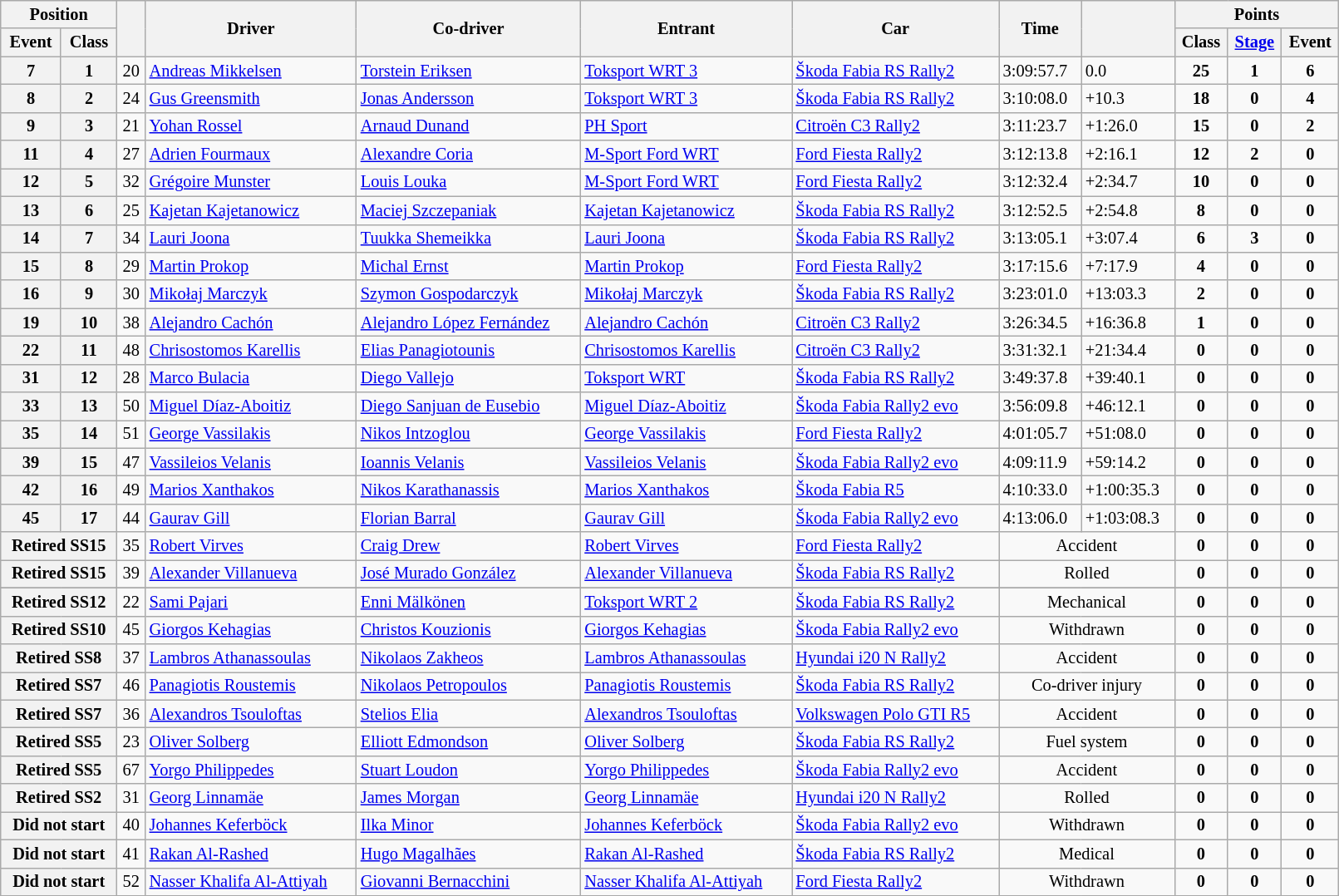<table class="wikitable" width=85% style="font-size: 85%;">
<tr>
<th colspan="2">Position</th>
<th rowspan="2"></th>
<th rowspan="2">Driver</th>
<th rowspan="2">Co-driver</th>
<th rowspan="2">Entrant</th>
<th rowspan="2">Car</th>
<th rowspan="2">Time</th>
<th rowspan="2"></th>
<th colspan="3">Points</th>
</tr>
<tr>
<th>Event</th>
<th>Class</th>
<th>Class</th>
<th><a href='#'>Stage</a></th>
<th>Event</th>
</tr>
<tr>
<th>7</th>
<th>1</th>
<td align="center">20</td>
<td><a href='#'>Andreas Mikkelsen</a></td>
<td><a href='#'>Torstein Eriksen</a></td>
<td><a href='#'>Toksport WRT 3</a></td>
<td><a href='#'>Škoda Fabia RS Rally2</a></td>
<td>3:09:57.7</td>
<td>0.0</td>
<td align="center"><strong>25</strong></td>
<td align="center"><strong>1</strong></td>
<td align="center"><strong>6</strong></td>
</tr>
<tr>
<th>8</th>
<th>2</th>
<td align="center">24</td>
<td><a href='#'>Gus Greensmith</a></td>
<td><a href='#'>Jonas Andersson</a></td>
<td><a href='#'>Toksport WRT 3</a></td>
<td><a href='#'>Škoda Fabia RS Rally2</a></td>
<td>3:10:08.0</td>
<td>+10.3</td>
<td align="center"><strong>18</strong></td>
<td align="center"><strong>0</strong></td>
<td align="center"><strong>4</strong></td>
</tr>
<tr>
<th>9</th>
<th>3</th>
<td align="center">21</td>
<td><a href='#'>Yohan Rossel</a></td>
<td><a href='#'>Arnaud Dunand</a></td>
<td><a href='#'>PH Sport</a></td>
<td><a href='#'>Citroën C3 Rally2</a></td>
<td>3:11:23.7</td>
<td>+1:26.0</td>
<td align="center"><strong>15</strong></td>
<td align="center"><strong>0</strong></td>
<td align="center"><strong>2</strong></td>
</tr>
<tr>
<th>11</th>
<th>4</th>
<td align="center">27</td>
<td><a href='#'>Adrien Fourmaux</a></td>
<td><a href='#'>Alexandre Coria</a></td>
<td><a href='#'>M-Sport Ford WRT</a></td>
<td><a href='#'>Ford Fiesta Rally2</a></td>
<td>3:12:13.8</td>
<td>+2:16.1</td>
<td align="center"><strong>12</strong></td>
<td align="center"><strong>2</strong></td>
<td align="center"><strong>0</strong></td>
</tr>
<tr>
<th>12</th>
<th>5</th>
<td align="center">32</td>
<td><a href='#'>Grégoire Munster</a></td>
<td><a href='#'>Louis Louka</a></td>
<td><a href='#'>M-Sport Ford WRT</a></td>
<td><a href='#'>Ford Fiesta Rally2</a></td>
<td>3:12:32.4</td>
<td>+2:34.7</td>
<td align="center"><strong>10</strong></td>
<td align="center"><strong>0</strong></td>
<td align="center"><strong>0</strong></td>
</tr>
<tr>
<th>13</th>
<th>6</th>
<td align="center">25</td>
<td><a href='#'>Kajetan Kajetanowicz</a></td>
<td><a href='#'>Maciej Szczepaniak</a></td>
<td><a href='#'>Kajetan Kajetanowicz</a></td>
<td><a href='#'>Škoda Fabia RS Rally2</a></td>
<td>3:12:52.5</td>
<td>+2:54.8</td>
<td align="center"><strong>8</strong></td>
<td align="center"><strong>0</strong></td>
<td align="center"><strong>0</strong></td>
</tr>
<tr>
<th>14</th>
<th>7</th>
<td align="center">34</td>
<td><a href='#'>Lauri Joona</a></td>
<td><a href='#'>Tuukka Shemeikka</a></td>
<td><a href='#'>Lauri Joona</a></td>
<td><a href='#'>Škoda Fabia RS Rally2</a></td>
<td>3:13:05.1</td>
<td>+3:07.4</td>
<td align="center"><strong>6</strong></td>
<td align="center"><strong>3</strong></td>
<td align="center"><strong>0</strong></td>
</tr>
<tr>
<th>15</th>
<th>8</th>
<td align="center">29</td>
<td><a href='#'>Martin Prokop</a></td>
<td><a href='#'>Michal Ernst</a></td>
<td><a href='#'>Martin Prokop</a></td>
<td><a href='#'>Ford Fiesta Rally2</a></td>
<td>3:17:15.6</td>
<td>+7:17.9</td>
<td align="center"><strong>4</strong></td>
<td align="center"><strong>0</strong></td>
<td align="center"><strong>0</strong></td>
</tr>
<tr>
<th>16</th>
<th>9</th>
<td align="center">30</td>
<td><a href='#'>Mikołaj Marczyk</a></td>
<td><a href='#'>Szymon Gospodarczyk</a></td>
<td><a href='#'>Mikołaj Marczyk</a></td>
<td><a href='#'>Škoda Fabia RS Rally2</a></td>
<td>3:23:01.0</td>
<td>+13:03.3</td>
<td align="center"><strong>2</strong></td>
<td align="center"><strong>0</strong></td>
<td align="center"><strong>0</strong></td>
</tr>
<tr>
<th>19</th>
<th>10</th>
<td align="center">38</td>
<td><a href='#'>Alejandro Cachón</a></td>
<td><a href='#'>Alejandro López Fernández</a></td>
<td><a href='#'>Alejandro Cachón</a></td>
<td><a href='#'>Citroën C3 Rally2</a></td>
<td>3:26:34.5</td>
<td>+16:36.8</td>
<td align="center"><strong>1</strong></td>
<td align="center"><strong>0</strong></td>
<td align="center"><strong>0</strong></td>
</tr>
<tr>
<th>22</th>
<th>11</th>
<td align="center">48</td>
<td><a href='#'>Chrisostomos Karellis</a></td>
<td><a href='#'>Elias Panagiotounis</a></td>
<td><a href='#'>Chrisostomos Karellis</a></td>
<td><a href='#'>Citroën C3 Rally2</a></td>
<td>3:31:32.1</td>
<td>+21:34.4</td>
<td align="center"><strong>0</strong></td>
<td align="center"><strong>0</strong></td>
<td align="center"><strong>0</strong></td>
</tr>
<tr>
<th>31</th>
<th>12</th>
<td align="center">28</td>
<td><a href='#'>Marco Bulacia</a></td>
<td><a href='#'>Diego Vallejo</a></td>
<td><a href='#'>Toksport WRT</a></td>
<td><a href='#'>Škoda Fabia RS Rally2</a></td>
<td>3:49:37.8</td>
<td>+39:40.1</td>
<td align="center"><strong>0</strong></td>
<td align="center"><strong>0</strong></td>
<td align="center"><strong>0</strong></td>
</tr>
<tr>
<th>33</th>
<th>13</th>
<td align="center">50</td>
<td><a href='#'>Miguel Díaz-Aboitiz</a></td>
<td><a href='#'>Diego Sanjuan de Eusebio</a></td>
<td><a href='#'>Miguel Díaz-Aboitiz</a></td>
<td><a href='#'>Škoda Fabia Rally2 evo</a></td>
<td>3:56:09.8</td>
<td>+46:12.1</td>
<td align="center"><strong>0</strong></td>
<td align="center"><strong>0</strong></td>
<td align="center"><strong>0</strong></td>
</tr>
<tr>
<th>35</th>
<th>14</th>
<td align="center">51</td>
<td><a href='#'>George Vassilakis</a></td>
<td><a href='#'>Nikos Intzoglou</a></td>
<td><a href='#'>George Vassilakis</a></td>
<td><a href='#'>Ford Fiesta Rally2</a></td>
<td>4:01:05.7</td>
<td>+51:08.0</td>
<td align="center"><strong>0</strong></td>
<td align="center"><strong>0</strong></td>
<td align="center"><strong>0</strong></td>
</tr>
<tr>
<th>39</th>
<th>15</th>
<td align="center">47</td>
<td><a href='#'>Vassileios Velanis</a></td>
<td><a href='#'>Ioannis Velanis</a></td>
<td><a href='#'>Vassileios Velanis</a></td>
<td><a href='#'>Škoda Fabia Rally2 evo</a></td>
<td>4:09:11.9</td>
<td>+59:14.2</td>
<td align="center"><strong>0</strong></td>
<td align="center"><strong>0</strong></td>
<td align="center"><strong>0</strong></td>
</tr>
<tr>
<th>42</th>
<th>16</th>
<td align="center">49</td>
<td><a href='#'>Marios Xanthakos</a></td>
<td><a href='#'>Nikos Karathanassis</a></td>
<td><a href='#'>Marios Xanthakos</a></td>
<td><a href='#'>Škoda Fabia R5</a></td>
<td>4:10:33.0</td>
<td>+1:00:35.3</td>
<td align="center"><strong>0</strong></td>
<td align="center"><strong>0</strong></td>
<td align="center"><strong>0</strong></td>
</tr>
<tr>
<th>45</th>
<th>17</th>
<td align="center">44</td>
<td><a href='#'>Gaurav Gill</a></td>
<td><a href='#'>Florian Barral</a></td>
<td><a href='#'>Gaurav Gill</a></td>
<td><a href='#'>Škoda Fabia Rally2 evo</a></td>
<td>4:13:06.0</td>
<td>+1:03:08.3</td>
<td align="center"><strong>0</strong></td>
<td align="center"><strong>0</strong></td>
<td align="center"><strong>0</strong></td>
</tr>
<tr>
<th colspan="2">Retired SS15</th>
<td align="center">35</td>
<td><a href='#'>Robert Virves</a></td>
<td><a href='#'>Craig Drew</a></td>
<td><a href='#'>Robert Virves</a></td>
<td><a href='#'>Ford Fiesta Rally2</a></td>
<td align="center" colspan="2">Accident</td>
<td align="center"><strong>0</strong></td>
<td align="center"><strong>0</strong></td>
<td align="center"><strong>0</strong></td>
</tr>
<tr>
<th colspan="2">Retired SS15</th>
<td align="center">39</td>
<td><a href='#'>Alexander Villanueva</a></td>
<td><a href='#'>José Murado González</a></td>
<td><a href='#'>Alexander Villanueva</a></td>
<td><a href='#'>Škoda Fabia RS Rally2</a></td>
<td align="center" colspan="2">Rolled</td>
<td align="center"><strong>0</strong></td>
<td align="center"><strong>0</strong></td>
<td align="center"><strong>0</strong></td>
</tr>
<tr>
</tr>
<tr>
<th colspan="2">Retired SS12</th>
<td align="center">22</td>
<td><a href='#'>Sami Pajari</a></td>
<td><a href='#'>Enni Mälkönen</a></td>
<td><a href='#'>Toksport WRT 2</a></td>
<td><a href='#'>Škoda Fabia RS Rally2</a></td>
<td align="center" colspan="2">Mechanical</td>
<td align="center"><strong>0</strong></td>
<td align="center"><strong>0</strong></td>
<td align="center"><strong>0</strong></td>
</tr>
<tr>
<th colspan="2">Retired SS10</th>
<td align="center">45</td>
<td><a href='#'>Giorgos Kehagias</a></td>
<td><a href='#'>Christos Kouzionis</a></td>
<td><a href='#'>Giorgos Kehagias</a></td>
<td><a href='#'>Škoda Fabia Rally2 evo</a></td>
<td align="center" colspan="2">Withdrawn</td>
<td align="center"><strong>0</strong></td>
<td align="center"><strong>0</strong></td>
<td align="center"><strong>0</strong></td>
</tr>
<tr>
<th colspan="2">Retired SS8</th>
<td align="center">37</td>
<td><a href='#'>Lambros Athanassoulas</a></td>
<td><a href='#'>Nikolaos Zakheos</a></td>
<td><a href='#'>Lambros Athanassoulas</a></td>
<td><a href='#'>Hyundai i20 N Rally2</a></td>
<td align="center" colspan="2">Accident</td>
<td align="center"><strong>0</strong></td>
<td align="center"><strong>0</strong></td>
<td align="center"><strong>0</strong></td>
</tr>
<tr>
<th colspan="2">Retired SS7</th>
<td align="center">46</td>
<td><a href='#'>Panagiotis Roustemis</a></td>
<td><a href='#'>Nikolaos Petropoulos</a></td>
<td><a href='#'>Panagiotis Roustemis</a></td>
<td><a href='#'>Škoda Fabia RS Rally2</a></td>
<td align="center" colspan="2">Co-driver injury</td>
<td align="center"><strong>0</strong></td>
<td align="center"><strong>0</strong></td>
<td align="center"><strong>0</strong></td>
</tr>
<tr>
<th colspan="2">Retired SS7</th>
<td align="center">36</td>
<td><a href='#'>Alexandros Tsouloftas</a></td>
<td><a href='#'>Stelios Elia</a></td>
<td><a href='#'>Alexandros Tsouloftas</a></td>
<td><a href='#'>Volkswagen Polo GTI R5</a></td>
<td align="center" colspan="2">Accident</td>
<td align="center"><strong>0</strong></td>
<td align="center"><strong>0</strong></td>
<td align="center"><strong>0</strong></td>
</tr>
<tr>
<th colspan="2">Retired SS5</th>
<td align="center">23</td>
<td><a href='#'>Oliver Solberg</a></td>
<td><a href='#'>Elliott Edmondson</a></td>
<td><a href='#'>Oliver Solberg</a></td>
<td><a href='#'>Škoda Fabia RS Rally2</a></td>
<td align="center" colspan="2">Fuel system</td>
<td align="center"><strong>0</strong></td>
<td align="center"><strong>0</strong></td>
<td align="center"><strong>0</strong></td>
</tr>
<tr>
<th colspan="2">Retired SS5</th>
<td align="center">67</td>
<td><a href='#'>Yorgo Philippedes</a></td>
<td><a href='#'>Stuart Loudon</a></td>
<td><a href='#'>Yorgo Philippedes</a></td>
<td><a href='#'>Škoda Fabia Rally2 evo</a></td>
<td align="center" colspan="2">Accident</td>
<td align="center"><strong>0</strong></td>
<td align="center"><strong>0</strong></td>
<td align="center"><strong>0</strong></td>
</tr>
<tr>
<th colspan="2">Retired SS2</th>
<td align="center">31</td>
<td><a href='#'>Georg Linnamäe</a></td>
<td><a href='#'>James Morgan</a></td>
<td><a href='#'>Georg Linnamäe</a></td>
<td><a href='#'>Hyundai i20 N Rally2</a></td>
<td align="center" colspan="2">Rolled</td>
<td align="center"><strong>0</strong></td>
<td align="center"><strong>0</strong></td>
<td align="center"><strong>0</strong></td>
</tr>
<tr>
<th colspan="2">Did not start</th>
<td align="center">40</td>
<td><a href='#'>Johannes Keferböck</a></td>
<td><a href='#'>Ilka Minor</a></td>
<td><a href='#'>Johannes Keferböck</a></td>
<td><a href='#'>Škoda Fabia Rally2 evo</a></td>
<td align="center" colspan="2">Withdrawn</td>
<td align="center"><strong>0</strong></td>
<td align="center"><strong>0</strong></td>
<td align="center"><strong>0</strong></td>
</tr>
<tr>
<th colspan="2">Did not start</th>
<td align="center">41</td>
<td><a href='#'>Rakan Al-Rashed</a></td>
<td><a href='#'>Hugo Magalhães</a></td>
<td><a href='#'>Rakan Al-Rashed</a></td>
<td><a href='#'>Škoda Fabia RS Rally2</a></td>
<td align="center" colspan="2">Medical</td>
<td align="center"><strong>0</strong></td>
<td align="center"><strong>0</strong></td>
<td align="center"><strong>0</strong></td>
</tr>
<tr>
<th colspan="2">Did not start</th>
<td align="center">52</td>
<td><a href='#'>Nasser Khalifa Al-Attiyah</a></td>
<td><a href='#'>Giovanni Bernacchini</a></td>
<td><a href='#'>Nasser Khalifa Al-Attiyah</a></td>
<td><a href='#'>Ford Fiesta Rally2</a></td>
<td align="center" colspan="2">Withdrawn</td>
<td align="center"><strong>0</strong></td>
<td align="center"><strong>0</strong></td>
<td align="center"><strong>0</strong></td>
</tr>
<tr>
</tr>
</table>
